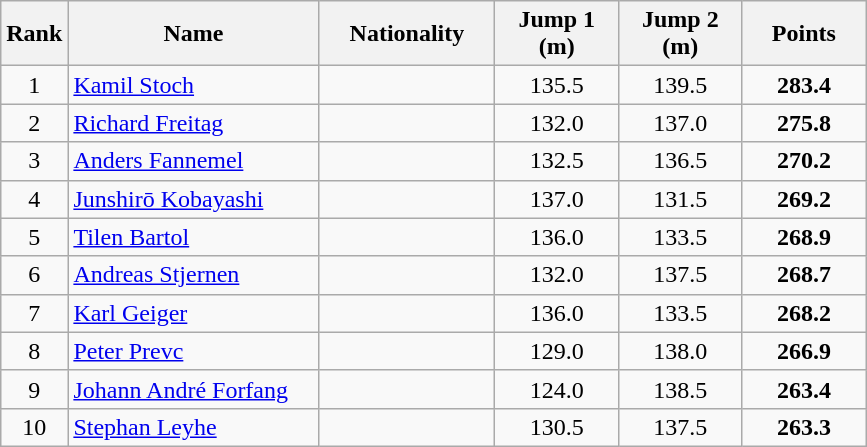<table class="wikitable sortable" style="text-align: center;">
<tr>
<th align=center>Rank</th>
<th width=160>Name</th>
<th width=110>Nationality</th>
<th width=75>Jump 1 (m)</th>
<th width=75>Jump 2 (m)</th>
<th width=75>Points</th>
</tr>
<tr>
<td>1</td>
<td align=left><a href='#'>Kamil Stoch</a></td>
<td align=left></td>
<td>135.5</td>
<td>139.5</td>
<td><strong>283.4</strong></td>
</tr>
<tr>
<td>2</td>
<td align=left><a href='#'>Richard Freitag</a></td>
<td align=left></td>
<td>132.0</td>
<td>137.0</td>
<td><strong>275.8</strong></td>
</tr>
<tr>
<td>3</td>
<td align=left><a href='#'>Anders Fannemel</a></td>
<td align=left></td>
<td>132.5</td>
<td>136.5</td>
<td><strong>270.2</strong></td>
</tr>
<tr>
<td>4</td>
<td align=left><a href='#'>Junshirō Kobayashi</a></td>
<td align=left></td>
<td>137.0</td>
<td>131.5</td>
<td><strong>269.2</strong></td>
</tr>
<tr>
<td>5</td>
<td align=left><a href='#'>Tilen Bartol</a></td>
<td align=left></td>
<td>136.0</td>
<td>133.5</td>
<td><strong>268.9</strong></td>
</tr>
<tr>
<td>6</td>
<td align=left><a href='#'>Andreas Stjernen</a></td>
<td align=left></td>
<td>132.0</td>
<td>137.5</td>
<td><strong>268.7</strong></td>
</tr>
<tr>
<td>7</td>
<td align=left><a href='#'>Karl Geiger</a></td>
<td align=left></td>
<td>136.0</td>
<td>133.5</td>
<td><strong>268.2</strong></td>
</tr>
<tr>
<td>8</td>
<td align=left><a href='#'>Peter Prevc</a></td>
<td align=left></td>
<td>129.0</td>
<td>138.0</td>
<td><strong>266.9</strong></td>
</tr>
<tr>
<td>9</td>
<td align=left><a href='#'>Johann André Forfang</a></td>
<td align=left></td>
<td>124.0</td>
<td>138.5</td>
<td><strong>263.4</strong></td>
</tr>
<tr>
<td>10</td>
<td align=left><a href='#'>Stephan Leyhe</a></td>
<td align=left></td>
<td>130.5</td>
<td>137.5</td>
<td><strong>263.3</strong></td>
</tr>
</table>
